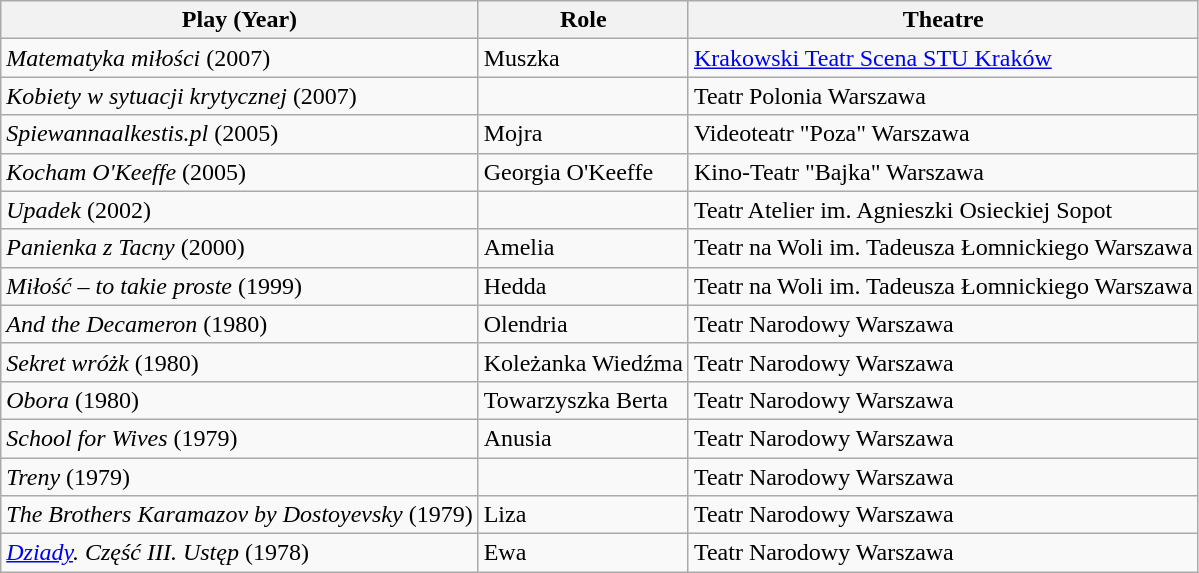<table class="wikitable">
<tr>
<th>Play (Year)</th>
<th>Role</th>
<th>Theatre</th>
</tr>
<tr>
<td><em>Matematyka miłości</em> (2007)</td>
<td>Muszka</td>
<td><a href='#'>Krakowski Teatr Scena STU Kraków</a></td>
</tr>
<tr>
<td><em>Kobiety w sytuacji krytycznej</em> (2007)</td>
<td></td>
<td>Teatr Polonia Warszawa</td>
</tr>
<tr>
<td><em>Spiewannaalkestis.pl</em> (2005)</td>
<td>Mojra</td>
<td>Videoteatr "Poza" Warszawa</td>
</tr>
<tr>
<td><em>Kocham O'Keeffe</em> (2005)</td>
<td>Georgia O'Keeffe</td>
<td>Kino-Teatr "Bajka" Warszawa</td>
</tr>
<tr>
<td><em>Upadek</em> (2002)</td>
<td></td>
<td>Teatr Atelier im. Agnieszki Osieckiej Sopot</td>
</tr>
<tr>
<td><em>Panienka z Tacny</em> (2000)</td>
<td>Amelia</td>
<td>Teatr na Woli im. Tadeusza Łomnickiego Warszawa</td>
</tr>
<tr>
<td><em>Miłość – to takie proste</em> (1999)</td>
<td>Hedda</td>
<td>Teatr na Woli im. Tadeusza Łomnickiego Warszawa</td>
</tr>
<tr>
<td><em>And the Decameron</em> (1980)</td>
<td>Olendria</td>
<td>Teatr Narodowy Warszawa</td>
</tr>
<tr>
<td><em>Sekret wróżk</em> (1980)</td>
<td>Koleżanka Wiedźma</td>
<td>Teatr Narodowy Warszawa</td>
</tr>
<tr>
<td><em>Obora</em> (1980)</td>
<td>Towarzyszka Berta</td>
<td>Teatr Narodowy Warszawa</td>
</tr>
<tr>
<td><em>School for Wives</em> (1979)</td>
<td>Anusia</td>
<td>Teatr Narodowy Warszawa</td>
</tr>
<tr>
<td><em>Treny</em> (1979)</td>
<td></td>
<td>Teatr Narodowy Warszawa</td>
</tr>
<tr>
<td><em>The Brothers Karamazov by Dostoyevsky</em> (1979)</td>
<td>Liza</td>
<td>Teatr Narodowy Warszawa</td>
</tr>
<tr>
<td><em><a href='#'>Dziady</a>. Część III. Ustęp</em> (1978)</td>
<td>Ewa</td>
<td>Teatr Narodowy Warszawa</td>
</tr>
</table>
